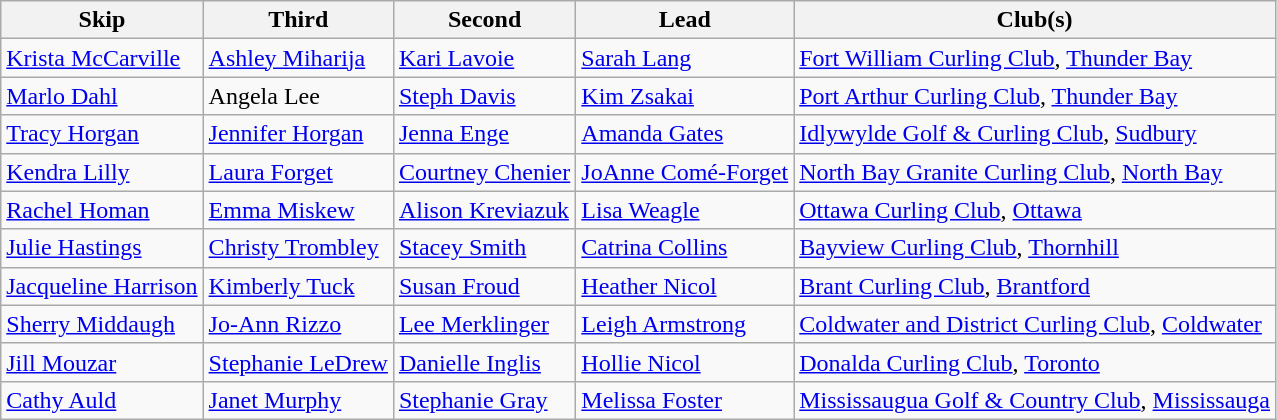<table class="wikitable" border="1">
<tr>
<th>Skip</th>
<th>Third</th>
<th>Second</th>
<th>Lead</th>
<th>Club(s)</th>
</tr>
<tr>
<td><a href='#'>Krista McCarville</a></td>
<td><a href='#'>Ashley Miharija</a></td>
<td><a href='#'>Kari Lavoie</a></td>
<td><a href='#'>Sarah Lang</a></td>
<td><a href='#'>Fort William Curling Club</a>, <a href='#'>Thunder Bay</a></td>
</tr>
<tr>
<td><a href='#'>Marlo Dahl</a></td>
<td>Angela Lee</td>
<td><a href='#'>Steph Davis</a></td>
<td><a href='#'>Kim Zsakai</a></td>
<td><a href='#'>Port Arthur Curling Club</a>, <a href='#'>Thunder Bay</a></td>
</tr>
<tr>
<td><a href='#'>Tracy Horgan</a></td>
<td><a href='#'>Jennifer Horgan</a></td>
<td><a href='#'>Jenna Enge</a></td>
<td><a href='#'>Amanda Gates</a></td>
<td><a href='#'>Idlywylde Golf & Curling Club</a>, <a href='#'>Sudbury</a></td>
</tr>
<tr>
<td><a href='#'>Kendra Lilly</a></td>
<td><a href='#'>Laura Forget</a></td>
<td><a href='#'>Courtney Chenier</a></td>
<td><a href='#'>JoAnne Comé-Forget</a></td>
<td><a href='#'>North Bay Granite Curling Club</a>, <a href='#'>North Bay</a></td>
</tr>
<tr>
<td><a href='#'>Rachel Homan</a></td>
<td><a href='#'>Emma Miskew</a></td>
<td><a href='#'>Alison Kreviazuk</a></td>
<td><a href='#'>Lisa Weagle</a></td>
<td><a href='#'>Ottawa Curling Club</a>, <a href='#'>Ottawa</a></td>
</tr>
<tr>
<td><a href='#'>Julie Hastings</a></td>
<td><a href='#'>Christy Trombley</a></td>
<td><a href='#'>Stacey Smith</a></td>
<td><a href='#'>Catrina Collins</a></td>
<td><a href='#'>Bayview Curling Club</a>, <a href='#'>Thornhill</a></td>
</tr>
<tr>
<td><a href='#'>Jacqueline Harrison</a></td>
<td><a href='#'>Kimberly Tuck</a></td>
<td><a href='#'>Susan Froud</a></td>
<td><a href='#'>Heather Nicol</a></td>
<td><a href='#'>Brant Curling Club</a>, <a href='#'>Brantford</a></td>
</tr>
<tr>
<td><a href='#'>Sherry Middaugh</a></td>
<td><a href='#'>Jo-Ann Rizzo</a></td>
<td><a href='#'>Lee Merklinger</a></td>
<td><a href='#'>Leigh Armstrong</a></td>
<td><a href='#'>Coldwater and District Curling Club</a>, <a href='#'>Coldwater</a></td>
</tr>
<tr>
<td><a href='#'>Jill Mouzar</a></td>
<td><a href='#'>Stephanie LeDrew</a></td>
<td><a href='#'>Danielle Inglis</a></td>
<td><a href='#'>Hollie Nicol</a></td>
<td><a href='#'>Donalda Curling Club</a>, <a href='#'>Toronto</a></td>
</tr>
<tr>
<td><a href='#'>Cathy Auld</a></td>
<td><a href='#'>Janet Murphy</a></td>
<td><a href='#'>Stephanie Gray</a></td>
<td><a href='#'>Melissa Foster</a></td>
<td><a href='#'>Mississaugua Golf & Country Club</a>, <a href='#'>Mississauga</a></td>
</tr>
</table>
